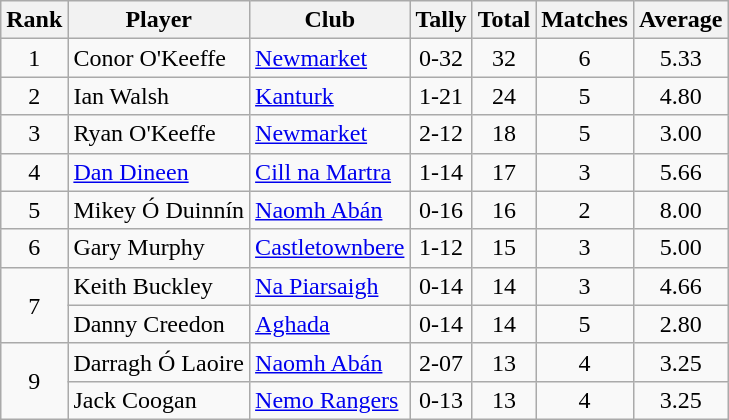<table class="wikitable">
<tr>
<th>Rank</th>
<th>Player</th>
<th>Club</th>
<th>Tally</th>
<th>Total</th>
<th>Matches</th>
<th>Average</th>
</tr>
<tr>
<td rowspan="1" style="text-align:center;">1</td>
<td>Conor O'Keeffe</td>
<td><a href='#'>Newmarket</a></td>
<td align=center>0-32</td>
<td align=center>32</td>
<td align=center>6</td>
<td align=center>5.33</td>
</tr>
<tr>
<td rowspan="1" style="text-align:center;">2</td>
<td>Ian Walsh</td>
<td><a href='#'>Kanturk</a></td>
<td align=center>1-21</td>
<td align=center>24</td>
<td align=center>5</td>
<td align=center>4.80</td>
</tr>
<tr>
<td rowspan="1" style="text-align:center;">3</td>
<td>Ryan O'Keeffe</td>
<td><a href='#'>Newmarket</a></td>
<td align=center>2-12</td>
<td align=center>18</td>
<td align=center>5</td>
<td align=center>3.00</td>
</tr>
<tr>
<td rowspan="1" style="text-align:center;">4</td>
<td><a href='#'>Dan Dineen</a></td>
<td><a href='#'>Cill na Martra</a></td>
<td align=center>1-14</td>
<td align=center>17</td>
<td align=center>3</td>
<td align=center>5.66</td>
</tr>
<tr>
<td rowspan="1" style="text-align:center;">5</td>
<td>Mikey Ó Duinnín</td>
<td><a href='#'>Naomh Abán</a></td>
<td align=center>0-16</td>
<td align=center>16</td>
<td align=center>2</td>
<td align=center>8.00</td>
</tr>
<tr>
<td rowspan="1" style="text-align:center;">6</td>
<td>Gary Murphy</td>
<td><a href='#'>Castletownbere</a></td>
<td align=center>1-12</td>
<td align=center>15</td>
<td align=center>3</td>
<td align=center>5.00</td>
</tr>
<tr>
<td rowspan="2" style="text-align:center;">7</td>
<td>Keith Buckley</td>
<td><a href='#'>Na Piarsaigh</a></td>
<td align=center>0-14</td>
<td align=center>14</td>
<td align=center>3</td>
<td align=center>4.66</td>
</tr>
<tr>
<td>Danny Creedon</td>
<td><a href='#'>Aghada</a></td>
<td align=center>0-14</td>
<td align=center>14</td>
<td align=center>5</td>
<td align=center>2.80</td>
</tr>
<tr>
<td rowspan="2" style="text-align:center;">9</td>
<td>Darragh Ó Laoire</td>
<td><a href='#'>Naomh Abán</a></td>
<td align=center>2-07</td>
<td align=center>13</td>
<td align=center>4</td>
<td align=center>3.25</td>
</tr>
<tr>
<td>Jack Coogan</td>
<td><a href='#'>Nemo Rangers</a></td>
<td align=center>0-13</td>
<td align=center>13</td>
<td align=center>4</td>
<td align=center>3.25</td>
</tr>
</table>
